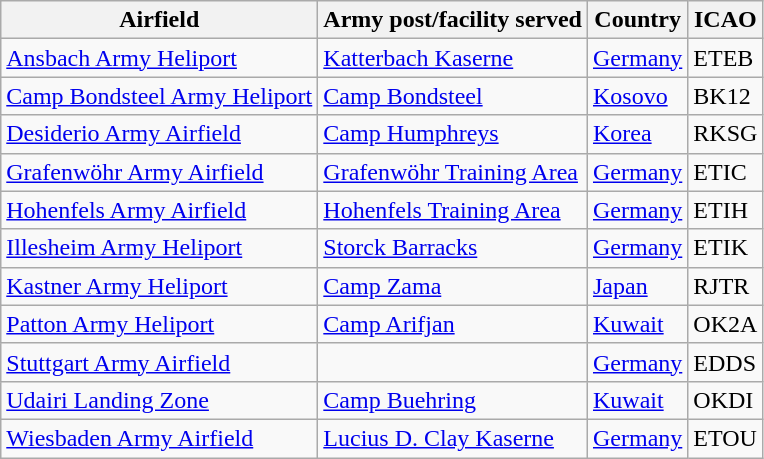<table class="wikitable sortable">
<tr>
<th>Airfield</th>
<th>Army post/facility served</th>
<th>Country</th>
<th>ICAO</th>
</tr>
<tr>
<td><a href='#'>Ansbach Army Heliport</a></td>
<td><a href='#'>Katterbach Kaserne</a></td>
<td><a href='#'>Germany</a></td>
<td>ETEB</td>
</tr>
<tr>
<td><a href='#'>Camp Bondsteel Army Heliport</a></td>
<td><a href='#'>Camp Bondsteel</a></td>
<td><a href='#'>Kosovo</a></td>
<td>BK12</td>
</tr>
<tr>
<td><a href='#'>Desiderio Army Airfield</a></td>
<td><a href='#'>Camp Humphreys</a></td>
<td><a href='#'>Korea</a></td>
<td>RKSG</td>
</tr>
<tr>
<td><a href='#'>Grafenwöhr Army Airfield</a></td>
<td><a href='#'>Grafenwöhr Training Area</a></td>
<td><a href='#'>Germany</a></td>
<td>ETIC</td>
</tr>
<tr>
<td><a href='#'>Hohenfels Army Airfield</a></td>
<td><a href='#'>Hohenfels Training Area</a></td>
<td><a href='#'>Germany</a></td>
<td>ETIH</td>
</tr>
<tr>
<td><a href='#'>Illesheim Army Heliport</a></td>
<td><a href='#'>Storck Barracks</a></td>
<td><a href='#'>Germany</a></td>
<td>ETIK</td>
</tr>
<tr>
<td><a href='#'>Kastner Army Heliport</a></td>
<td><a href='#'>Camp Zama</a></td>
<td><a href='#'>Japan</a></td>
<td>RJTR</td>
</tr>
<tr>
<td><a href='#'>Patton Army Heliport</a></td>
<td><a href='#'>Camp Arifjan</a></td>
<td><a href='#'>Kuwait</a></td>
<td>OK2A</td>
</tr>
<tr>
<td><a href='#'>Stuttgart Army Airfield</a></td>
<td> </td>
<td><a href='#'>Germany</a></td>
<td>EDDS</td>
</tr>
<tr>
<td><a href='#'>Udairi Landing Zone</a></td>
<td><a href='#'>Camp Buehring</a></td>
<td><a href='#'>Kuwait</a></td>
<td>OKDI</td>
</tr>
<tr>
<td><a href='#'>Wiesbaden Army Airfield</a></td>
<td><a href='#'>Lucius D. Clay Kaserne</a></td>
<td><a href='#'>Germany</a></td>
<td>ETOU</td>
</tr>
</table>
